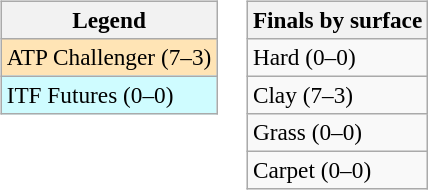<table>
<tr valign=top>
<td><br><table class=wikitable style=font-size:97%>
<tr>
<th>Legend</th>
</tr>
<tr bgcolor=moccasin>
<td>ATP Challenger (7–3)</td>
</tr>
<tr bgcolor=cffcff>
<td>ITF Futures (0–0)</td>
</tr>
</table>
</td>
<td><br><table class=wikitable style=font-size:97%>
<tr>
<th>Finals by surface</th>
</tr>
<tr>
<td>Hard (0–0)</td>
</tr>
<tr>
<td>Clay (7–3)</td>
</tr>
<tr>
<td>Grass (0–0)</td>
</tr>
<tr>
<td>Carpet (0–0)</td>
</tr>
</table>
</td>
</tr>
</table>
